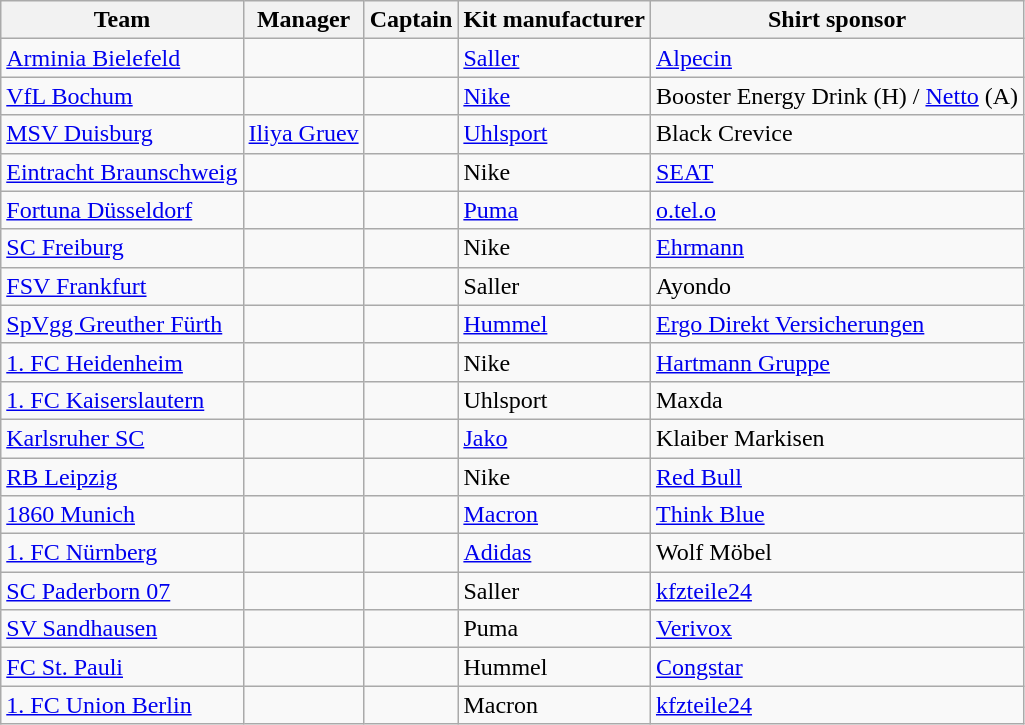<table class="wikitable sortable">
<tr>
<th>Team</th>
<th>Manager</th>
<th>Captain</th>
<th>Kit manufacturer</th>
<th>Shirt sponsor</th>
</tr>
<tr>
<td><a href='#'>Arminia Bielefeld</a></td>
<td> </td>
<td> </td>
<td><a href='#'>Saller</a></td>
<td><a href='#'>Alpecin</a></td>
</tr>
<tr>
<td><a href='#'>VfL Bochum</a></td>
<td> </td>
<td> </td>
<td><a href='#'>Nike</a></td>
<td>Booster Energy Drink (H) / <a href='#'>Netto</a> (A)</td>
</tr>
<tr>
<td><a href='#'>MSV Duisburg</a></td>
<td> <a href='#'>Iliya Gruev</a></td>
<td> </td>
<td><a href='#'>Uhlsport</a></td>
<td>Black Crevice</td>
</tr>
<tr>
<td><a href='#'>Eintracht Braunschweig</a></td>
<td> </td>
<td> </td>
<td>Nike</td>
<td><a href='#'>SEAT</a></td>
</tr>
<tr>
<td><a href='#'>Fortuna Düsseldorf</a></td>
<td> </td>
<td> </td>
<td><a href='#'>Puma</a></td>
<td><a href='#'>o.tel.o</a></td>
</tr>
<tr>
<td><a href='#'>SC Freiburg</a></td>
<td> </td>
<td> </td>
<td>Nike</td>
<td><a href='#'>Ehrmann</a></td>
</tr>
<tr>
<td><a href='#'>FSV Frankfurt</a></td>
<td> </td>
<td> </td>
<td>Saller</td>
<td>Ayondo</td>
</tr>
<tr>
<td><a href='#'>SpVgg Greuther Fürth</a></td>
<td> </td>
<td> </td>
<td><a href='#'>Hummel</a></td>
<td><a href='#'>Ergo Direkt Versicherungen</a></td>
</tr>
<tr>
<td><a href='#'>1. FC Heidenheim</a></td>
<td> </td>
<td> </td>
<td>Nike</td>
<td><a href='#'>Hartmann Gruppe</a></td>
</tr>
<tr>
<td><a href='#'>1. FC Kaiserslautern</a></td>
<td> </td>
<td> </td>
<td>Uhlsport</td>
<td>Maxda</td>
</tr>
<tr>
<td><a href='#'>Karlsruher SC</a></td>
<td> </td>
<td> </td>
<td><a href='#'>Jako</a></td>
<td>Klaiber Markisen</td>
</tr>
<tr>
<td><a href='#'>RB Leipzig</a></td>
<td> </td>
<td> </td>
<td>Nike</td>
<td><a href='#'>Red Bull</a></td>
</tr>
<tr>
<td><a href='#'>1860 Munich</a></td>
<td> </td>
<td> </td>
<td><a href='#'>Macron</a></td>
<td><a href='#'>Think Blue</a></td>
</tr>
<tr>
<td><a href='#'>1. FC Nürnberg</a></td>
<td> </td>
<td> </td>
<td><a href='#'>Adidas</a></td>
<td>Wolf Möbel</td>
</tr>
<tr>
<td><a href='#'>SC Paderborn 07</a></td>
<td> </td>
<td> </td>
<td>Saller</td>
<td><a href='#'>kfzteile24</a></td>
</tr>
<tr>
<td><a href='#'>SV Sandhausen</a></td>
<td> </td>
<td> </td>
<td>Puma</td>
<td><a href='#'>Verivox</a></td>
</tr>
<tr>
<td><a href='#'>FC St. Pauli</a></td>
<td> </td>
<td> </td>
<td>Hummel</td>
<td><a href='#'>Congstar</a></td>
</tr>
<tr>
<td><a href='#'>1. FC Union Berlin</a></td>
<td> </td>
<td> </td>
<td>Macron</td>
<td><a href='#'>kfzteile24</a></td>
</tr>
</table>
